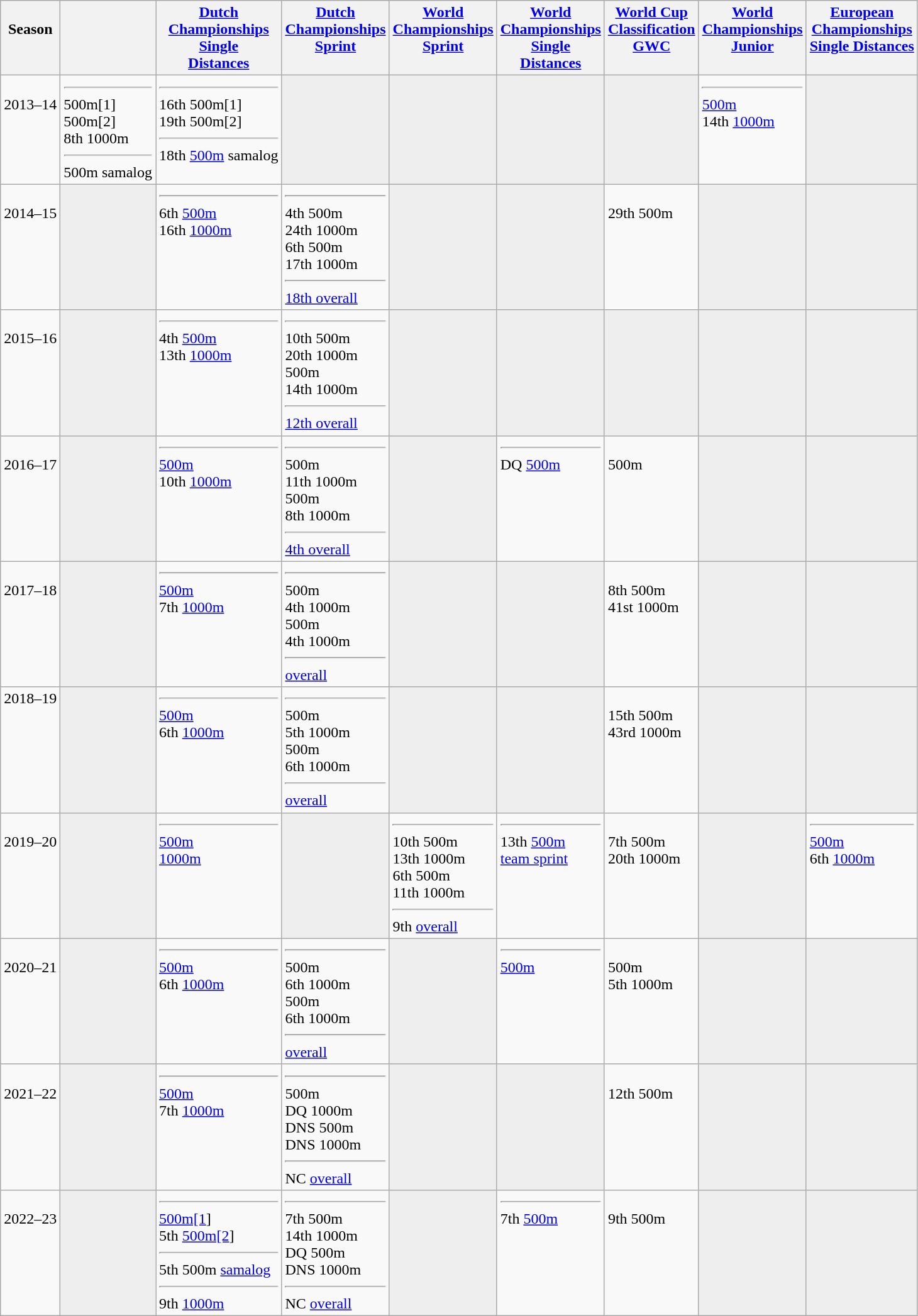<table class="wikitable">
<tr style="vertical-align: top;">
<th><br> Season</th>
<th></th>
<th><a href='#'>Dutch <br> Championships <br> Single <br> Distances</a></th>
<th><a href='#'>Dutch <br> Championships <br> Sprint</a></th>
<th><a href='#'>World <br> Championships <br> Sprint</a></th>
<th><a href='#'>World <br> Championships <br> Single <br> Distances</a><br></th>
<th><a href='#'>World Cup <br> Classification <br> GWC</a></th>
<th><a href='#'>World <br> Championships <br> Junior</a></th>
<th><a href='#'>European <br> Championships <br> Single Distances</a></th>
</tr>
<tr style="vertical-align: top;">
<td><br> 2013–14</td>
<td> <hr>  500m[1] <br>  500m[2] <br> 8th 1000m <hr>  500m samalog</td>
<td> <hr> 16th 500m[1] <br> 19th 500m[2] <hr> 18th <a href='#'>500m</a> samalog</td>
<td bgcolor=#EEEEEE></td>
<td bgcolor=#EEEEEE></td>
<td bgcolor=#EEEEEE></td>
<td bgcolor=#EEEEEE></td>
<td> <hr>  <a href='#'>500m</a> <br> 14th <a href='#'>1000m</a></td>
<td bgcolor=#EEEEEE></td>
</tr>
<tr style="vertical-align: top;">
<td><br> 2014–15</td>
<td bgcolor=#EEEEEE></td>
<td> <hr> 6th <a href='#'>500m</a> <br> 16th <a href='#'>1000m</a></td>
<td> <hr> 4th 500m <br> 24th 1000m <br> 6th 500m <br> 17th 1000m <hr> <a href='#'>18th overall</a></td>
<td bgcolor=#EEEEEE></td>
<td bgcolor=#EEEEEE></td>
<td><br> 29th 500m</td>
<td bgcolor=#EEEEEE></td>
<td bgcolor=#EEEEEE></td>
</tr>
<tr style="vertical-align: top;">
<td><br> 2015–16</td>
<td bgcolor=#EEEEEE></td>
<td> <hr> 4th <a href='#'>500m</a> <br> 13th <a href='#'>1000m</a></td>
<td> <hr> 10th 500m <br> 20th 1000m <br>  500m <br> 14th 1000m <hr> <a href='#'>12th overall</a></td>
<td bgcolor=#EEEEEE></td>
<td bgcolor=#EEEEEE></td>
<td bgcolor=#EEEEEE></td>
<td bgcolor=#EEEEEE></td>
<td bgcolor=#EEEEEE></td>
</tr>
<tr style="vertical-align: top;">
<td><br> 2016–17</td>
<td bgcolor=#EEEEEE></td>
<td> <hr>  <a href='#'>500m</a> <br> 10th <a href='#'>1000m</a></td>
<td> <hr>  500m <br> 11th 1000m <br>  500m <br> 8th 1000m <hr> <a href='#'>4th overall</a></td>
<td bgcolor=#EEEEEE></td>
<td> <hr> DQ <a href='#'>500m</a></td>
<td><br>  500m</td>
<td bgcolor=#EEEEEE></td>
<td bgcolor=#EEEEEE></td>
</tr>
<tr style="vertical-align: top;">
<td><br> 2017–18</td>
<td bgcolor=#EEEEEE></td>
<td> <hr>  <a href='#'>500m</a> <br> 7th <a href='#'>1000m</a></td>
<td> <hr>  500m <br> 4th 1000m <br>  500m <br> 4th 1000m <hr>  <a href='#'>overall</a></td>
<td bgcolor=#EEEEEE></td>
<td bgcolor=#EEEEEE></td>
<td><br> 8th 500m <br> 41st 1000m</td>
<td bgcolor=#EEEEEE></td>
<td bgcolor=#EEEEEE></td>
</tr>
<tr style="vertical-align: top;">
<td>2018–19</td>
<td bgcolor=#EEEEEE></td>
<td> <hr>  <a href='#'>500m</a> <br> 6th <a href='#'>1000m</a></td>
<td> <hr>  500m <br> 5th 1000m <br>  500m <br> 6th 1000m <hr>  <a href='#'>overall</a></td>
<td bgcolor=#EEEEEE></td>
<td bgcolor=#EEEEEE></td>
<td><br> 15th 500m <br> 43rd 1000m</td>
<td bgcolor=#EEEEEE></td>
<td bgcolor=#EEEEEE></td>
</tr>
<tr style="vertical-align: top;">
<td><br> 2019–20</td>
<td bgcolor=#EEEEEE></td>
<td> <hr>  <a href='#'>500m</a> <br>  <a href='#'>1000m</a></td>
<td bgcolor=#EEEEEE></td>
<td> <hr> 10th 500m <br> 13th 1000m <br> 6th 500m <br> 11th 1000m <hr> 9th <a href='#'>overall</a></td>
<td> <hr> 13th <a href='#'>500m</a> <br>  <a href='#'>team sprint</a></td>
<td><br> 7th 500m <br> 20th 1000m</td>
<td bgcolor=#EEEEEE></td>
<td> <hr>  <a href='#'>500m</a> <br> 6th <a href='#'>1000m</a></td>
</tr>
<tr style="vertical-align: top;">
<td><br> 2020–21</td>
<td bgcolor=#EEEEEE></td>
<td> <hr>  <a href='#'>500m</a> <br> 6th <a href='#'>1000m</a></td>
<td> <hr>  500m <br> 6th 1000m <br>  500m <br> 6th 1000m <hr>  <a href='#'>overall</a></td>
<td bgcolor=#EEEEEE></td>
<td> <hr>  <a href='#'>500m</a></td>
<td><br>  500m <br> 5th 1000m</td>
<td bgcolor=#EEEEEE></td>
<td bgcolor=#EEEEEE></td>
</tr>
<tr style="vertical-align: top;">
<td><br> 2021–22</td>
<td bgcolor=#EEEEEE></td>
<td> <hr>  <a href='#'>500m</a> <br> 7th <a href='#'>1000m</a></td>
<td> <hr>  500m <br> DQ 1000m <br> DNS 500m <br> DNS 1000m <hr> NC <a href='#'>overall</a></td>
<td bgcolor=#EEEEEE></td>
<td bgcolor=#EEEEEE></td>
<td><br> 12th 500m</td>
<td bgcolor=#EEEEEE></td>
<td bgcolor=#EEEEEE></td>
</tr>
<tr style="vertical-align: top;">
<td><br> 2022–23</td>
<td bgcolor=#EEEEEE></td>
<td> <hr>  <a href='#'>500m[1</a>] <br> 5th <a href='#'>500m[2</a>] <hr> 5th 500m <a href='#'>samalog</a> <hr> 9th <a href='#'>1000m</a></td>
<td> <hr> 7th 500m <br> 14th 1000m <br> DQ 500m <br> DNS 1000m <hr> NC <a href='#'>overall</a></td>
<td bgcolor=#EEEEEE></td>
<td> <hr> 7th <a href='#'>500m</a></td>
<td><br> 9th 500m</td>
<td bgcolor=#EEEEEE></td>
<td bgcolor=#EEEEEE></td>
</tr>
</table>
